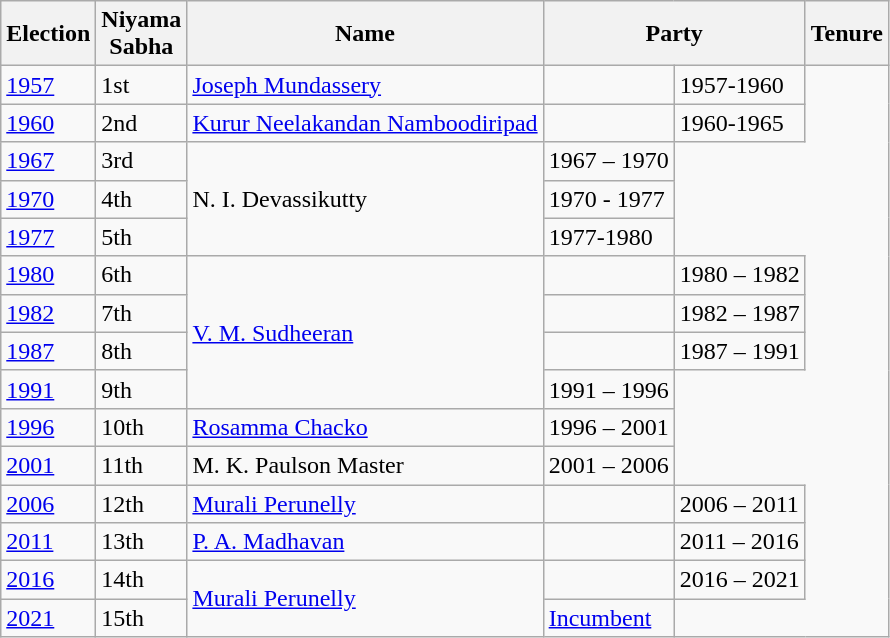<table class="wikitable sortable">
<tr>
<th>Election</th>
<th>Niyama<br>Sabha</th>
<th>Name</th>
<th colspan=2>Party</th>
<th>Tenure</th>
</tr>
<tr>
<td><a href='#'>1957</a></td>
<td>1st</td>
<td><a href='#'>Joseph Mundassery</a></td>
<td></td>
<td>1957-1960</td>
</tr>
<tr>
<td><a href='#'>1960</a></td>
<td>2nd</td>
<td><a href='#'>Kurur Neelakandan Namboodiripad</a></td>
<td></td>
<td>1960-1965</td>
</tr>
<tr>
<td><a href='#'>1967</a></td>
<td>3rd</td>
<td rowspan="3">N. I. Devassikutty</td>
<td>1967 – 1970</td>
</tr>
<tr>
<td><a href='#'>1970</a></td>
<td>4th</td>
<td>1970 - 1977</td>
</tr>
<tr>
<td><a href='#'>1977</a></td>
<td>5th</td>
<td>1977-1980</td>
</tr>
<tr>
<td><a href='#'>1980</a></td>
<td>6th</td>
<td rowspan="4"><a href='#'>V. M. Sudheeran</a></td>
<td></td>
<td>1980 – 1982</td>
</tr>
<tr>
<td><a href='#'>1982</a></td>
<td>7th</td>
<td></td>
<td>1982 – 1987</td>
</tr>
<tr>
<td><a href='#'>1987</a></td>
<td>8th</td>
<td></td>
<td>1987 – 1991</td>
</tr>
<tr>
<td><a href='#'>1991</a></td>
<td>9th</td>
<td>1991 – 1996</td>
</tr>
<tr>
<td><a href='#'>1996</a></td>
<td>10th</td>
<td><a href='#'>Rosamma Chacko</a></td>
<td>1996 – 2001</td>
</tr>
<tr>
<td><a href='#'>2001</a></td>
<td>11th</td>
<td>M. K. Paulson Master</td>
<td>2001 – 2006</td>
</tr>
<tr>
<td><a href='#'>2006</a></td>
<td>12th</td>
<td><a href='#'>Murali Perunelly</a></td>
<td></td>
<td>2006 – 2011</td>
</tr>
<tr>
<td><a href='#'>2011</a></td>
<td>13th</td>
<td><a href='#'>P. A. Madhavan</a></td>
<td></td>
<td>2011 – 2016</td>
</tr>
<tr>
<td><a href='#'>2016</a></td>
<td>14th</td>
<td rowspan="2"><a href='#'>Murali Perunelly</a></td>
<td></td>
<td>2016 – 2021</td>
</tr>
<tr>
<td><a href='#'>2021</a></td>
<td>15th</td>
<td><a href='#'>Incumbent</a></td>
</tr>
</table>
